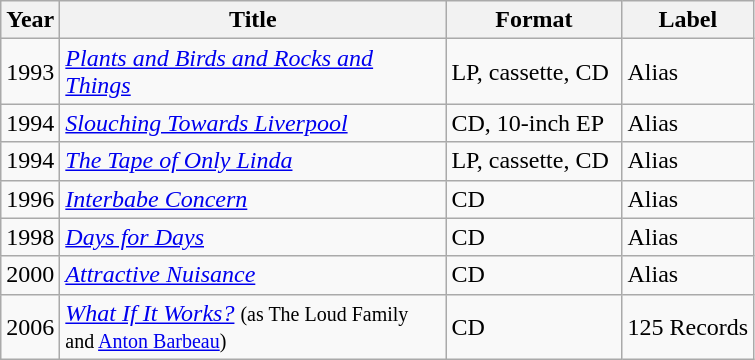<table class="wikitable">
<tr>
<th>Year</th>
<th style="width:250px;">Title</th>
<th style="width:110px;">Format</th>
<th>Label</th>
</tr>
<tr>
<td>1993</td>
<td><em><a href='#'>Plants and Birds and Rocks and Things</a></em></td>
<td>LP, cassette, CD</td>
<td>Alias</td>
</tr>
<tr>
<td>1994</td>
<td><em><a href='#'>Slouching Towards Liverpool</a></em></td>
<td>CD, 10-inch EP</td>
<td>Alias</td>
</tr>
<tr>
<td>1994</td>
<td><em><a href='#'>The Tape of Only Linda</a></em></td>
<td>LP, cassette, CD</td>
<td>Alias</td>
</tr>
<tr>
<td>1996</td>
<td><em><a href='#'>Interbabe Concern</a></em></td>
<td>CD</td>
<td>Alias</td>
</tr>
<tr>
<td>1998</td>
<td><em><a href='#'>Days for Days</a></em></td>
<td>CD</td>
<td>Alias</td>
</tr>
<tr>
<td>2000</td>
<td><em><a href='#'>Attractive Nuisance</a></em></td>
<td>CD</td>
<td>Alias</td>
</tr>
<tr>
<td>2006</td>
<td><em><a href='#'>What If It Works?</a></em> <small>(as The Loud Family and <a href='#'>Anton Barbeau</a>)</small></td>
<td>CD</td>
<td>125 Records</td>
</tr>
</table>
